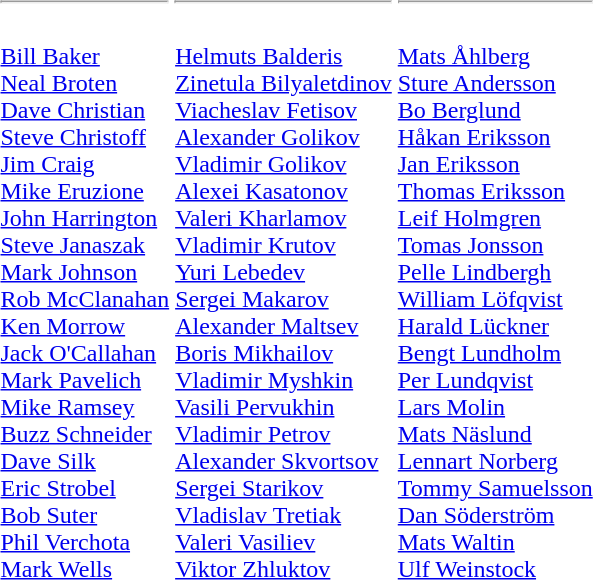<table>
<tr valign=top>
<td><hr><br><a href='#'>Bill Baker</a><br><a href='#'>Neal Broten</a><br><a href='#'>Dave Christian</a><br><a href='#'>Steve Christoff</a><br><a href='#'>Jim Craig</a><br><a href='#'>Mike Eruzione</a><br><a href='#'>John Harrington</a><br><a href='#'>Steve Janaszak</a><br><a href='#'>Mark Johnson</a><br><a href='#'>Rob McClanahan</a><br><a href='#'>Ken Morrow</a><br><a href='#'>Jack O'Callahan</a><br><a href='#'>Mark Pavelich</a><br><a href='#'>Mike Ramsey</a><br><a href='#'>Buzz Schneider</a><br><a href='#'>Dave Silk</a><br><a href='#'>Eric Strobel</a><br><a href='#'>Bob Suter</a><br><a href='#'>Phil Verchota</a><br><a href='#'>Mark Wells</a></td>
<td><hr><br><a href='#'>Helmuts Balderis</a><br><a href='#'>Zinetula Bilyaletdinov</a><br><a href='#'>Viacheslav Fetisov</a><br><a href='#'>Alexander Golikov</a><br><a href='#'>Vladimir Golikov</a> <br><a href='#'>Alexei Kasatonov</a><br><a href='#'>Valeri Kharlamov</a><br><a href='#'>Vladimir Krutov</a><br><a href='#'>Yuri Lebedev</a><br><a href='#'>Sergei Makarov</a><br><a href='#'>Alexander Maltsev</a><br><a href='#'>Boris Mikhailov</a><br><a href='#'>Vladimir Myshkin</a><br><a href='#'>Vasili Pervukhin</a><br><a href='#'>Vladimir Petrov</a><br><a href='#'>Alexander Skvortsov</a><br><a href='#'>Sergei Starikov</a><br><a href='#'>Vladislav Tretiak</a><br><a href='#'>Valeri Vasiliev</a><br><a href='#'>Viktor Zhluktov</a></td>
<td><hr><br><a href='#'>Mats Åhlberg</a><br><a href='#'>Sture Andersson</a><br><a href='#'>Bo Berglund</a><br><a href='#'>Håkan Eriksson</a><br><a href='#'>Jan Eriksson</a><br><a href='#'>Thomas Eriksson</a><br><a href='#'>Leif Holmgren</a><br><a href='#'>Tomas Jonsson</a><br><a href='#'>Pelle Lindbergh</a><br><a href='#'>William Löfqvist</a><br><a href='#'>Harald Lückner</a><br><a href='#'>Bengt Lundholm</a><br><a href='#'>Per Lundqvist</a><br><a href='#'>Lars Molin</a><br><a href='#'>Mats Näslund</a><br><a href='#'>Lennart Norberg</a><br><a href='#'>Tommy Samuelsson</a><br><a href='#'>Dan Söderström</a><br><a href='#'>Mats Waltin</a><br><a href='#'>Ulf Weinstock</a></td>
</tr>
</table>
